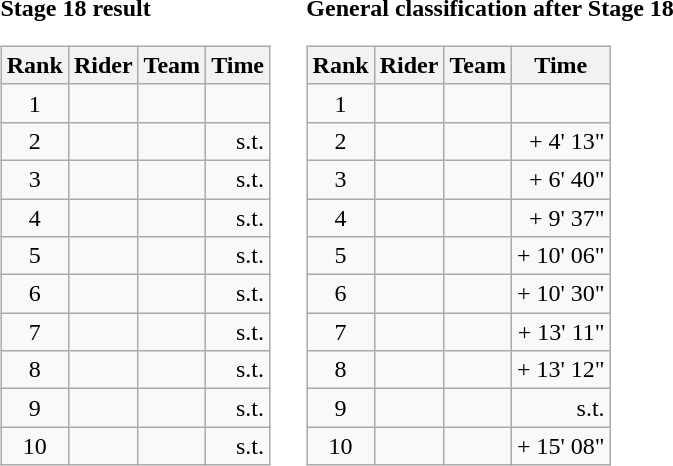<table>
<tr>
<td><strong>Stage 18 result</strong><br><table class="wikitable">
<tr>
<th scope="col">Rank</th>
<th scope="col">Rider</th>
<th scope="col">Team</th>
<th scope="col">Time</th>
</tr>
<tr>
<td style="text-align:center;">1</td>
<td></td>
<td></td>
<td style="text-align:right;"></td>
</tr>
<tr>
<td style="text-align:center;">2</td>
<td></td>
<td></td>
<td style="text-align:right;">s.t.</td>
</tr>
<tr>
<td style="text-align:center;">3</td>
<td></td>
<td></td>
<td style="text-align:right;">s.t.</td>
</tr>
<tr>
<td style="text-align:center;">4</td>
<td></td>
<td></td>
<td style="text-align:right;">s.t.</td>
</tr>
<tr>
<td style="text-align:center;">5</td>
<td></td>
<td></td>
<td style="text-align:right;">s.t.</td>
</tr>
<tr>
<td style="text-align:center;">6</td>
<td></td>
<td></td>
<td style="text-align:right;">s.t.</td>
</tr>
<tr>
<td style="text-align:center;">7</td>
<td></td>
<td></td>
<td style="text-align:right;">s.t.</td>
</tr>
<tr>
<td style="text-align:center;">8</td>
<td></td>
<td></td>
<td style="text-align:right;">s.t.</td>
</tr>
<tr>
<td style="text-align:center;">9</td>
<td></td>
<td></td>
<td style="text-align:right;">s.t.</td>
</tr>
<tr>
<td style="text-align:center;">10</td>
<td></td>
<td></td>
<td style="text-align:right;">s.t.</td>
</tr>
</table>
</td>
<td></td>
<td><strong>General classification after Stage 18</strong><br><table class="wikitable">
<tr>
<th scope="col">Rank</th>
<th scope="col">Rider</th>
<th scope="col">Team</th>
<th scope="col">Time</th>
</tr>
<tr>
<td style="text-align:center;">1</td>
<td></td>
<td></td>
<td style="text-align:right;"></td>
</tr>
<tr>
<td style="text-align:center;">2</td>
<td></td>
<td></td>
<td style="text-align:right;">+ 4' 13"</td>
</tr>
<tr>
<td style="text-align:center;">3</td>
<td></td>
<td></td>
<td style="text-align:right;">+ 6' 40"</td>
</tr>
<tr>
<td style="text-align:center;">4</td>
<td></td>
<td></td>
<td style="text-align:right;">+ 9' 37"</td>
</tr>
<tr>
<td style="text-align:center;">5</td>
<td></td>
<td></td>
<td style="text-align:right;">+ 10' 06"</td>
</tr>
<tr>
<td style="text-align:center;">6</td>
<td></td>
<td></td>
<td style="text-align:right;">+ 10' 30"</td>
</tr>
<tr>
<td style="text-align:center;">7</td>
<td></td>
<td></td>
<td style="text-align:right;">+ 13' 11"</td>
</tr>
<tr>
<td style="text-align:center;">8</td>
<td></td>
<td></td>
<td style="text-align:right;">+ 13' 12"</td>
</tr>
<tr>
<td style="text-align:center;">9</td>
<td></td>
<td></td>
<td style="text-align:right;">s.t.</td>
</tr>
<tr>
<td style="text-align:center;">10</td>
<td></td>
<td></td>
<td style="text-align:right;">+ 15' 08"</td>
</tr>
</table>
</td>
</tr>
</table>
